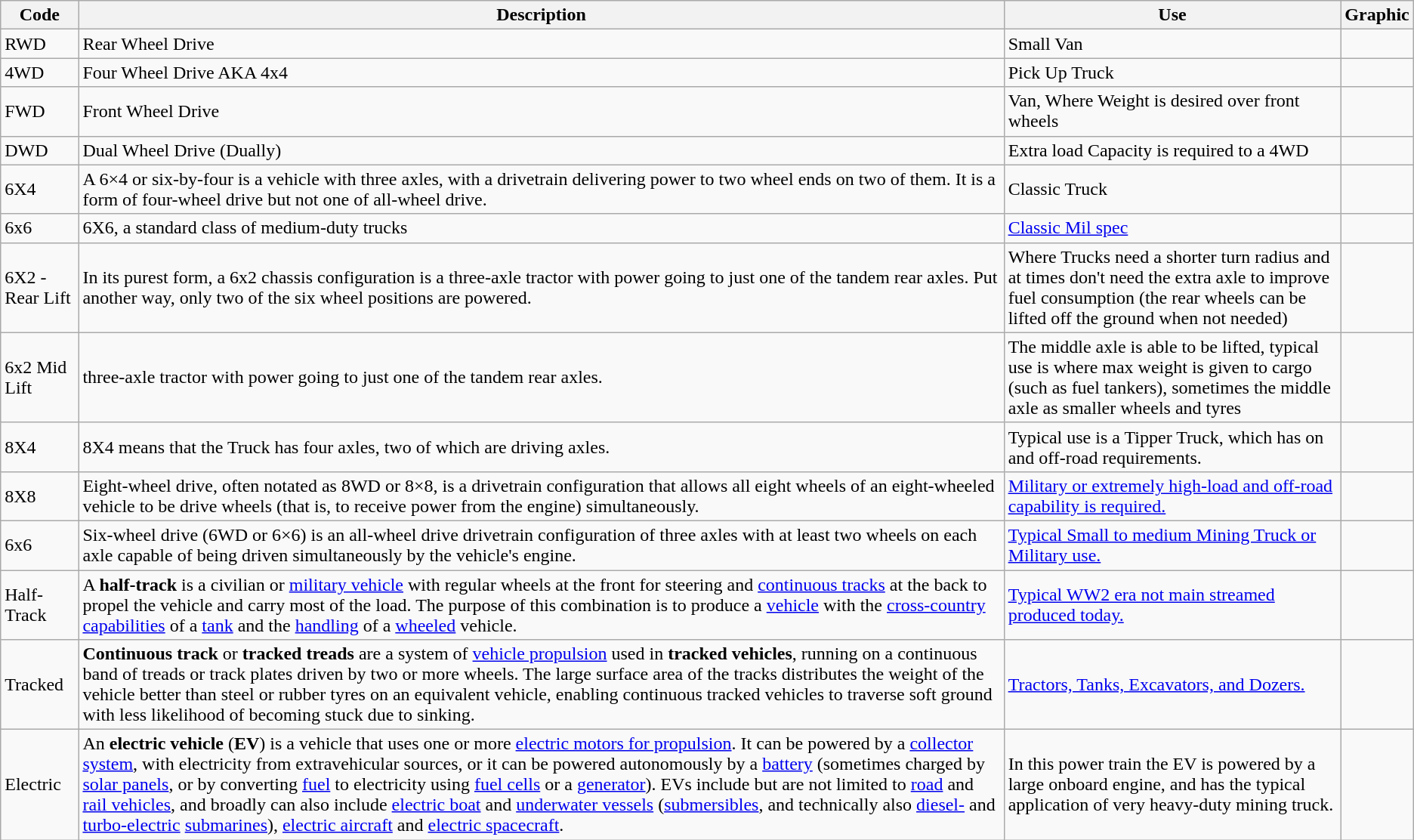<table class="wikitable">
<tr>
<th>Code</th>
<th>Description</th>
<th>Use</th>
<th>Graphic</th>
</tr>
<tr>
<td>RWD</td>
<td>Rear Wheel Drive</td>
<td>Small Van</td>
<td></td>
</tr>
<tr>
<td>4WD</td>
<td>Four Wheel Drive AKA 4x4</td>
<td>Pick Up Truck</td>
<td></td>
</tr>
<tr>
<td>FWD</td>
<td>Front Wheel Drive</td>
<td>Van,  Where Weight is desired over front wheels</td>
<td></td>
</tr>
<tr>
<td>DWD</td>
<td>Dual Wheel Drive (Dually)</td>
<td>Extra load Capacity is required to a 4WD</td>
<td></td>
</tr>
<tr>
<td>6X4</td>
<td>A 6×4 or six-by-four is a vehicle with three axles, with a drivetrain delivering power to two wheel ends on two of them. It is a form of four-wheel drive but not one of all-wheel drive.</td>
<td>Classic Truck</td>
<td></td>
</tr>
<tr>
<td>6x6</td>
<td>6X6, a standard class of medium-duty trucks</td>
<td><a href='#'>Classic Mil spec</a></td>
<td></td>
</tr>
<tr>
<td>6X2 - Rear Lift</td>
<td>In its purest form, a 6x2 chassis configuration is a three-axle tractor with power going to just one of the tandem rear axles. Put another way, only two of the six wheel positions are powered.</td>
<td>Where Trucks need a shorter turn radius and at times don't need the extra axle to improve fuel consumption (the rear wheels can be lifted off the ground when not needed)</td>
<td></td>
</tr>
<tr>
<td>6x2 Mid Lift</td>
<td>three-axle tractor with power going to just one of the tandem rear axles.</td>
<td>The middle axle is able to be lifted, typical use is where max weight is given to cargo (such as fuel tankers), sometimes the middle axle as smaller wheels and tyres</td>
<td></td>
</tr>
<tr>
<td>8X4</td>
<td>8X4 means that the Truck has four axles, two of which are driving axles.</td>
<td>Typical use is a Tipper Truck, which has on and off-road requirements.</td>
<td></td>
</tr>
<tr>
<td>8X8</td>
<td>Eight-wheel drive, often notated as 8WD or 8×8, is a drivetrain configuration that allows all eight wheels of an eight-wheeled vehicle to be drive wheels (that is, to receive power from the engine) simultaneously.</td>
<td><a href='#'>Military or extremely high-load and off-road capability is required.</a></td>
<td></td>
</tr>
<tr>
<td>6x6</td>
<td>Six-wheel drive (6WD or 6×6) is an all-wheel drive drivetrain configuration of three axles with at least two wheels on each axle capable of being driven simultaneously by the vehicle's engine.</td>
<td><a href='#'>Typical Small to medium Mining Truck or Military use.</a></td>
<td></td>
</tr>
<tr>
<td>Half-Track</td>
<td>A <strong>half-track</strong> is a civilian or <a href='#'>military vehicle</a> with regular wheels at the front for steering and <a href='#'>continuous tracks</a> at the back to propel the vehicle and carry most of the load. The purpose of this combination is to produce a <a href='#'>vehicle</a> with the <a href='#'>cross-country capabilities</a> of a <a href='#'>tank</a> and the <a href='#'>handling</a> of a <a href='#'>wheeled</a> vehicle.</td>
<td><a href='#'>Typical WW2 era not main streamed produced today.</a></td>
<td></td>
</tr>
<tr>
<td>Tracked</td>
<td><strong>Continuous track</strong> or <strong>tracked treads</strong> are a system of <a href='#'>vehicle propulsion</a> used in <strong>tracked vehicles</strong>, running on a continuous band of treads or track plates driven by two or more wheels. The large surface area of the tracks distributes the weight of the vehicle better than steel or rubber tyres on an equivalent vehicle, enabling continuous tracked vehicles to traverse soft ground with less likelihood of becoming stuck due to sinking.</td>
<td><a href='#'>Tractors, Tanks, Excavators, and Dozers.</a></td>
<td></td>
</tr>
<tr>
<td>Electric</td>
<td>An <strong>electric vehicle</strong> (<strong>EV</strong>) is a vehicle that uses one or more <a href='#'>electric motors for propulsion</a>. It can be powered by a <a href='#'>collector system</a>, with electricity from extravehicular sources, or it can be powered autonomously by a <a href='#'>battery</a> (sometimes charged by <a href='#'>solar panels</a>, or by converting <a href='#'>fuel</a> to electricity using <a href='#'>fuel cells</a> or a <a href='#'>generator</a>). EVs include but are not limited to <a href='#'>road</a> and <a href='#'>rail vehicles</a>, and broadly can also include <a href='#'>electric boat</a> and <a href='#'>underwater vessels</a> (<a href='#'>submersibles</a>, and technically also <a href='#'>diesel-</a> and <a href='#'>turbo-electric</a> <a href='#'>submarines</a>), <a href='#'>electric aircraft</a> and <a href='#'>electric spacecraft</a>.</td>
<td>In this power train the EV is powered by a large onboard engine, and has the typical application of very heavy-duty mining truck.</td>
<td></td>
</tr>
</table>
